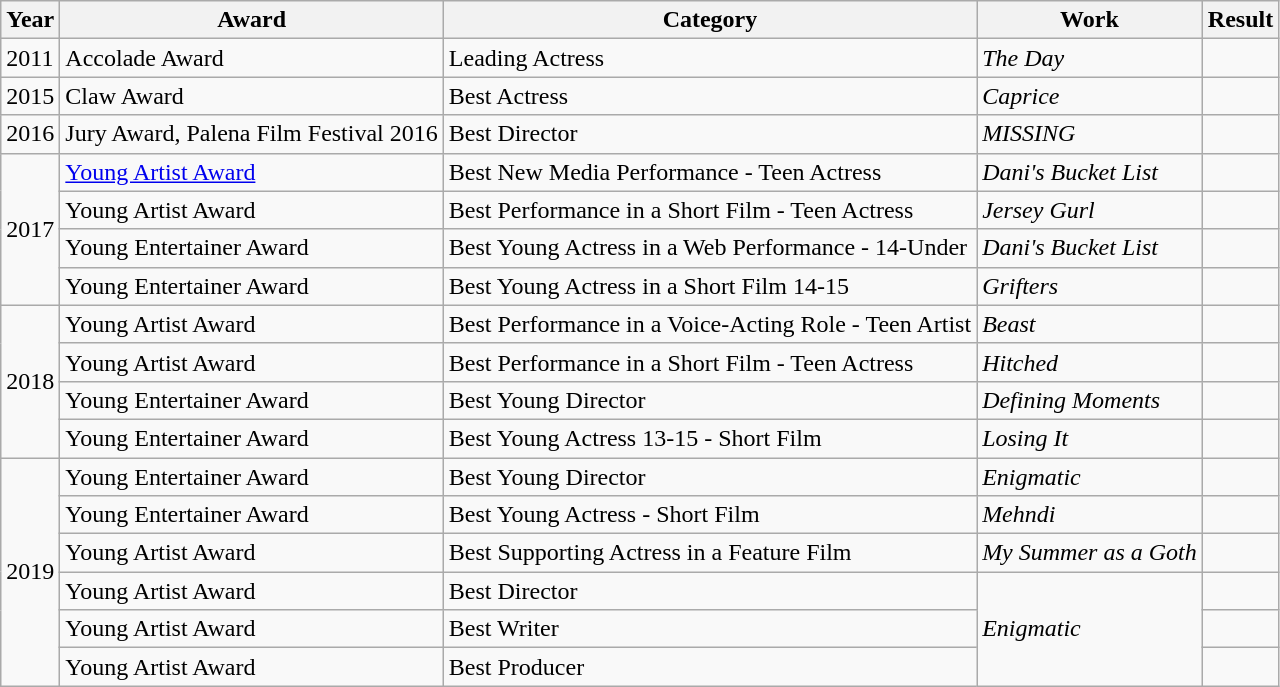<table class="wikitable">
<tr>
<th>Year</th>
<th>Award</th>
<th>Category</th>
<th>Work</th>
<th>Result</th>
</tr>
<tr>
<td>2011</td>
<td>Accolade Award</td>
<td>Leading Actress</td>
<td><em>The Day</em></td>
<td></td>
</tr>
<tr>
<td>2015</td>
<td>Claw Award</td>
<td>Best Actress</td>
<td><em>Caprice</em></td>
<td></td>
</tr>
<tr>
<td>2016</td>
<td>Jury Award, Palena Film Festival 2016</td>
<td>Best Director</td>
<td><em>MISSING</em></td>
<td></td>
</tr>
<tr>
<td rowspan="4">2017</td>
<td><a href='#'>Young Artist Award</a></td>
<td>Best New Media Performance - Teen Actress</td>
<td><em>Dani's Bucket List</em></td>
<td></td>
</tr>
<tr>
<td>Young Artist Award</td>
<td>Best Performance in a Short Film - Teen Actress</td>
<td><em>Jersey Gurl</em></td>
<td></td>
</tr>
<tr>
<td>Young Entertainer Award</td>
<td>Best Young Actress in a Web Performance - 14-Under</td>
<td><em>Dani's Bucket List</em></td>
<td></td>
</tr>
<tr>
<td>Young Entertainer Award</td>
<td>Best Young Actress in a Short Film 14-15</td>
<td><em>Grifters</em></td>
<td></td>
</tr>
<tr>
<td rowspan="4">2018</td>
<td>Young Artist Award</td>
<td>Best Performance in a Voice-Acting Role - Teen Artist</td>
<td><em>Beast</em></td>
<td></td>
</tr>
<tr>
<td>Young Artist Award</td>
<td>Best Performance in a Short Film - Teen Actress</td>
<td><em>Hitched</em></td>
<td></td>
</tr>
<tr>
<td>Young Entertainer Award</td>
<td>Best Young Director</td>
<td><em>Defining Moments</em></td>
<td></td>
</tr>
<tr>
<td>Young Entertainer Award</td>
<td>Best Young Actress 13-15 - Short Film</td>
<td><em>Losing It</em></td>
<td></td>
</tr>
<tr>
<td rowspan="6">2019</td>
<td>Young Entertainer Award</td>
<td>Best Young Director</td>
<td><em>Enigmatic</em></td>
<td></td>
</tr>
<tr>
<td>Young Entertainer Award</td>
<td>Best Young Actress - Short Film</td>
<td><em>Mehndi</em></td>
<td></td>
</tr>
<tr>
<td>Young Artist Award</td>
<td>Best Supporting Actress in a Feature Film</td>
<td><em>My Summer as a Goth</em></td>
<td></td>
</tr>
<tr>
<td>Young Artist Award</td>
<td>Best Director</td>
<td rowspan="3"><em>Enigmatic</em></td>
<td></td>
</tr>
<tr>
<td>Young Artist Award</td>
<td>Best Writer</td>
<td></td>
</tr>
<tr>
<td>Young Artist Award</td>
<td>Best Producer</td>
<td></td>
</tr>
</table>
